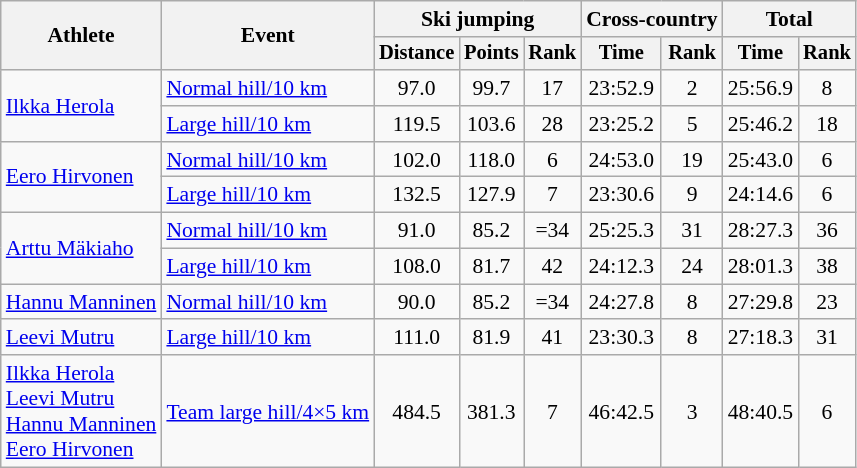<table class="wikitable" style="font-size:90%">
<tr>
<th rowspan="2">Athlete</th>
<th rowspan="2">Event</th>
<th colspan="3">Ski jumping</th>
<th colspan="2">Cross-country</th>
<th colspan="2">Total</th>
</tr>
<tr style="font-size:95%">
<th>Distance</th>
<th>Points</th>
<th>Rank</th>
<th>Time</th>
<th>Rank</th>
<th>Time</th>
<th>Rank</th>
</tr>
<tr align=center>
<td align=left rowspan=2><a href='#'>Ilkka Herola</a></td>
<td align=left><a href='#'>Normal hill/10 km</a></td>
<td>97.0</td>
<td>99.7</td>
<td>17</td>
<td>23:52.9</td>
<td>2</td>
<td>25:56.9</td>
<td>8</td>
</tr>
<tr align=center>
<td align=left><a href='#'>Large hill/10 km</a></td>
<td>119.5</td>
<td>103.6</td>
<td>28</td>
<td>23:25.2</td>
<td>5</td>
<td>25:46.2</td>
<td>18</td>
</tr>
<tr align=center>
<td align=left rowspan=2><a href='#'>Eero Hirvonen</a></td>
<td align=left><a href='#'>Normal hill/10 km</a></td>
<td>102.0</td>
<td>118.0</td>
<td>6</td>
<td>24:53.0</td>
<td>19</td>
<td>25:43.0</td>
<td>6</td>
</tr>
<tr align=center>
<td align=left><a href='#'>Large hill/10 km</a></td>
<td>132.5</td>
<td>127.9</td>
<td>7</td>
<td>23:30.6</td>
<td>9</td>
<td>24:14.6</td>
<td>6</td>
</tr>
<tr align=center>
<td align=left rowspan=2><a href='#'>Arttu Mäkiaho</a></td>
<td align=left><a href='#'>Normal hill/10 km</a></td>
<td>91.0</td>
<td>85.2</td>
<td>=34</td>
<td>25:25.3</td>
<td>31</td>
<td>28:27.3</td>
<td>36</td>
</tr>
<tr align=center>
<td align=left><a href='#'>Large hill/10 km</a></td>
<td>108.0</td>
<td>81.7</td>
<td>42</td>
<td>24:12.3</td>
<td>24</td>
<td>28:01.3</td>
<td>38</td>
</tr>
<tr align=center>
<td align=left><a href='#'>Hannu Manninen</a></td>
<td align=left><a href='#'>Normal hill/10 km</a></td>
<td>90.0</td>
<td>85.2</td>
<td>=34</td>
<td>24:27.8</td>
<td>8</td>
<td>27:29.8</td>
<td>23</td>
</tr>
<tr align=center>
<td align=left><a href='#'>Leevi Mutru</a></td>
<td align=left><a href='#'>Large hill/10 km</a></td>
<td>111.0</td>
<td>81.9</td>
<td>41</td>
<td>23:30.3</td>
<td>8</td>
<td>27:18.3</td>
<td>31</td>
</tr>
<tr align=center>
<td align=left><a href='#'>Ilkka Herola</a><br><a href='#'>Leevi Mutru</a><br><a href='#'>Hannu Manninen</a><br><a href='#'>Eero Hirvonen</a></td>
<td align=left><a href='#'>Team large hill/4×5 km</a></td>
<td>484.5</td>
<td>381.3</td>
<td>7</td>
<td>46:42.5</td>
<td>3</td>
<td>48:40.5</td>
<td>6</td>
</tr>
</table>
